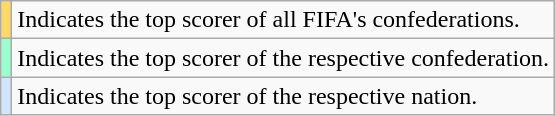<table class="wikitable">
<tr>
<td align="center" style="background-color:#FFD966"></td>
<td>Indicates the top scorer of all FIFA's confederations.</td>
</tr>
<tr>
<td align="center" style="background-color:#9FC"></td>
<td>Indicates the top scorer of the respective confederation.</td>
</tr>
<tr>
<td align="center" style="background-color:#D0E6FF"></td>
<td>Indicates the top scorer of the respective nation.</td>
</tr>
</table>
